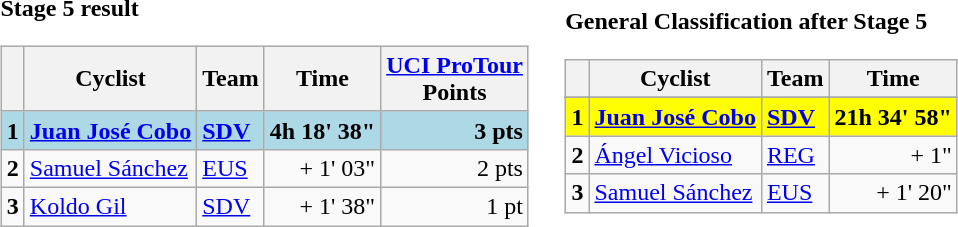<table>
<tr>
<td><strong>Stage 5 result</strong><br><table class="wikitable">
<tr>
<th></th>
<th>Cyclist</th>
<th>Team</th>
<th>Time</th>
<th><a href='#'>UCI ProTour</a><br>Points</th>
</tr>
<tr style="background:lightblue">
<td><strong>1</strong></td>
<td> <strong><a href='#'>Juan José Cobo</a></strong></td>
<td><strong><a href='#'>SDV</a></strong></td>
<td align=right><strong>4h 18' 38"</strong></td>
<td align=right><strong>3 pts</strong></td>
</tr>
<tr>
<td><strong>2</strong></td>
<td> <a href='#'>Samuel Sánchez</a></td>
<td><a href='#'>EUS</a></td>
<td align=right>+ 1' 03"</td>
<td align=right>2 pts</td>
</tr>
<tr>
<td><strong>3</strong></td>
<td> <a href='#'>Koldo Gil</a></td>
<td><a href='#'>SDV</a></td>
<td align=right>+ 1' 38"</td>
<td align=right>1 pt</td>
</tr>
</table>
</td>
<td></td>
<td><strong>General Classification after Stage 5</strong><br><table class="wikitable">
<tr>
<th></th>
<th>Cyclist</th>
<th>Team</th>
<th>Time</th>
</tr>
<tr>
</tr>
<tr style="background:yellow">
<td><strong>1</strong></td>
<td> <strong><a href='#'>Juan José Cobo</a></strong></td>
<td><strong><a href='#'>SDV</a></strong></td>
<td align=right><strong>21h 34' 58"</strong></td>
</tr>
<tr>
<td><strong>2</strong></td>
<td> <a href='#'>Ángel Vicioso</a></td>
<td><a href='#'>REG</a></td>
<td align=right>+ 1"</td>
</tr>
<tr>
<td><strong>3</strong></td>
<td> <a href='#'>Samuel Sánchez</a></td>
<td><a href='#'>EUS</a></td>
<td align=right>+ 1' 20"</td>
</tr>
</table>
</td>
</tr>
</table>
